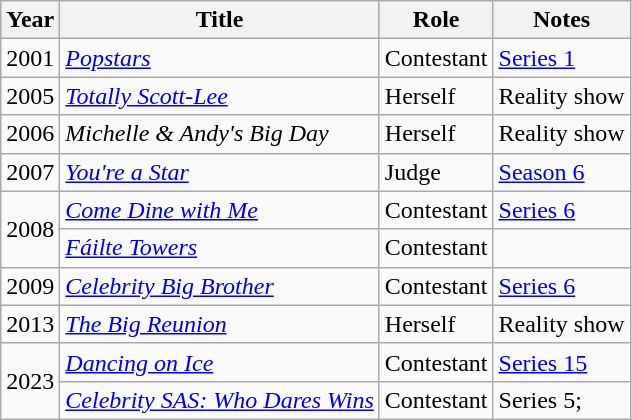<table class="wikitable">
<tr>
<th>Year</th>
<th>Title</th>
<th>Role</th>
<th class="unsortable">Notes</th>
</tr>
<tr>
<td>2001</td>
<td><em><a href='#'>Popstars</a></em></td>
<td>Contestant</td>
<td><a href='#'>Series 1</a></td>
</tr>
<tr>
<td>2005</td>
<td><em><a href='#'>Totally Scott-Lee</a></em></td>
<td>Herself</td>
<td>Reality show</td>
</tr>
<tr>
<td>2006</td>
<td><em>Michelle & Andy's Big Day</em></td>
<td>Herself</td>
<td>Reality show</td>
</tr>
<tr>
<td>2007</td>
<td><em><a href='#'>You're a Star</a></em></td>
<td>Judge</td>
<td><a href='#'>Season 6</a></td>
</tr>
<tr>
<td rowspan="2">2008</td>
<td><em><a href='#'>Come Dine with Me</a></em></td>
<td>Contestant</td>
<td><a href='#'>Series 6</a></td>
</tr>
<tr>
<td><em><a href='#'>Fáilte Towers</a></em></td>
<td>Contestant</td>
<td></td>
</tr>
<tr>
<td>2009</td>
<td><em><a href='#'>Celebrity Big Brother</a></em></td>
<td>Contestant</td>
<td><a href='#'>Series 6</a></td>
</tr>
<tr>
<td>2013</td>
<td><em><a href='#'>The Big Reunion</a></em></td>
<td>Herself</td>
<td>Reality show</td>
</tr>
<tr>
<td rowspan="2">2023</td>
<td><em><a href='#'>Dancing on Ice</a></em></td>
<td>Contestant</td>
<td><a href='#'>Series 15</a></td>
</tr>
<tr>
<td><em><a href='#'>Celebrity SAS: Who Dares Wins</a></em></td>
<td>Contestant</td>
<td>Series 5; </td>
</tr>
</table>
